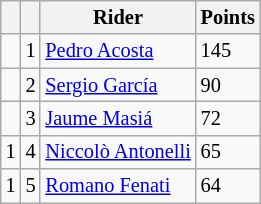<table class="wikitable" style="font-size: 85%;">
<tr>
<th></th>
<th></th>
<th>Rider</th>
<th>Points</th>
</tr>
<tr>
<td></td>
<td align=center>1</td>
<td> <a href='#'>Pedro Acosta</a></td>
<td align=left>145</td>
</tr>
<tr>
<td></td>
<td align=center>2</td>
<td> <a href='#'>Sergio García</a></td>
<td align=left>90</td>
</tr>
<tr>
<td></td>
<td align=center>3</td>
<td> <a href='#'>Jaume Masiá</a></td>
<td align=left>72</td>
</tr>
<tr>
<td> 1</td>
<td align=center>4</td>
<td> <a href='#'>Niccolò Antonelli</a></td>
<td align=left>65</td>
</tr>
<tr>
<td> 1</td>
<td align=center>5</td>
<td> <a href='#'>Romano Fenati</a></td>
<td align=left>64</td>
</tr>
</table>
